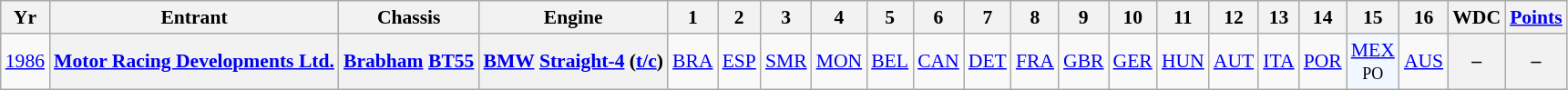<table class="wikitable" style="text-align:center; font-size:90%">
<tr>
<th>Yr</th>
<th>Entrant</th>
<th>Chassis</th>
<th>Engine</th>
<th>1</th>
<th>2</th>
<th>3</th>
<th>4</th>
<th>5</th>
<th>6</th>
<th>7</th>
<th>8</th>
<th>9</th>
<th>10</th>
<th>11</th>
<th>12</th>
<th>13</th>
<th>14</th>
<th>15</th>
<th>16</th>
<th>WDC</th>
<th><a href='#'>Points</a></th>
</tr>
<tr>
<td><a href='#'>1986</a></td>
<th><a href='#'>Motor Racing Developments Ltd.</a></th>
<th><a href='#'>Brabham</a> <a href='#'>BT55</a></th>
<th><a href='#'>BMW</a> <a href='#'>Straight-4</a> (<a href='#'>t/c</a>)</th>
<td><a href='#'>BRA</a><br><small></small></td>
<td><a href='#'>ESP</a><br><small></small></td>
<td><a href='#'>SMR</a><br><small></small></td>
<td><a href='#'>MON</a><br><small></small></td>
<td><a href='#'>BEL</a><br><small></small></td>
<td><a href='#'>CAN</a><br><small></small></td>
<td><a href='#'>DET</a><br><small></small></td>
<td><a href='#'>FRA</a><br><small></small></td>
<td><a href='#'>GBR</a><br><small></small></td>
<td><a href='#'>GER</a><br><small></small></td>
<td><a href='#'>HUN</a><br><small></small></td>
<td><a href='#'>AUT</a><br><small></small></td>
<td><a href='#'>ITA</a><br><small></small></td>
<td><a href='#'>POR</a><br><small></small></td>
<td style="background:#F1F8FF;"><a href='#'>MEX</a><br><small>PO</small></td>
<td><a href='#'>AUS</a><br><small></small></td>
<th>–</th>
<th>–</th>
</tr>
</table>
